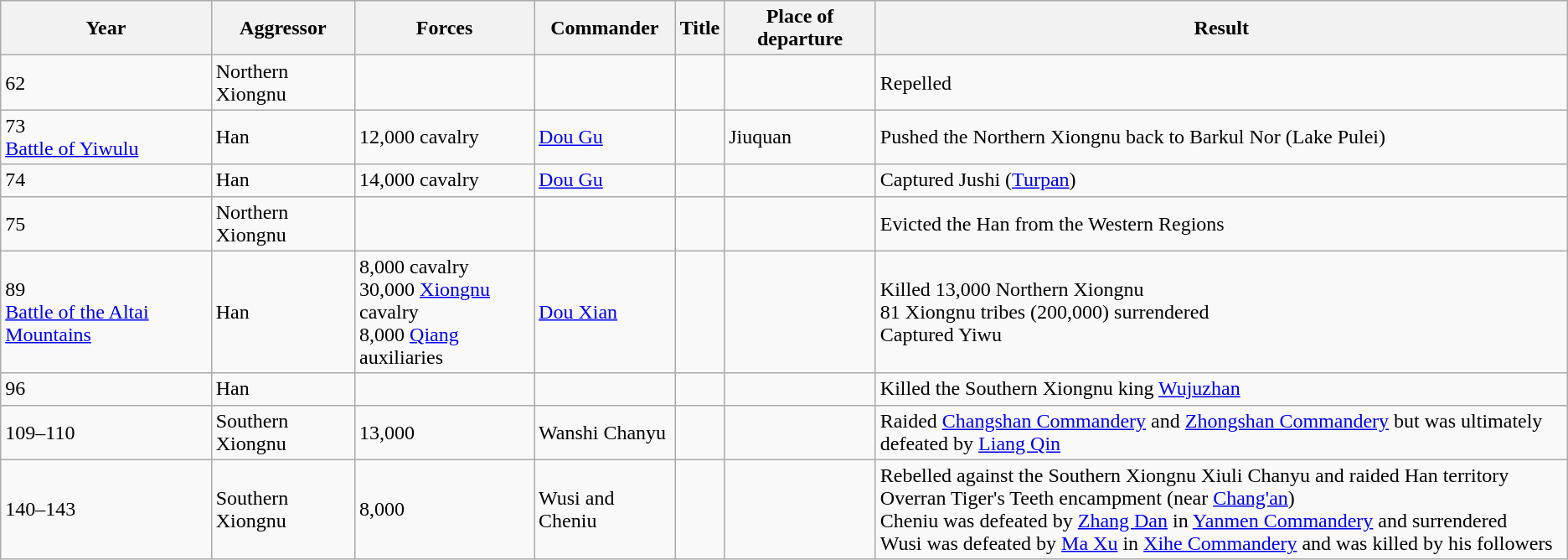<table class="wikitable">
<tr>
<th>Year</th>
<th>Aggressor</th>
<th>Forces</th>
<th>Commander</th>
<th>Title</th>
<th>Place of departure</th>
<th>Result</th>
</tr>
<tr>
<td>62</td>
<td>Northern Xiongnu</td>
<td></td>
<td></td>
<td></td>
<td></td>
<td>Repelled</td>
</tr>
<tr>
<td>73<br><a href='#'>Battle of Yiwulu</a></td>
<td>Han</td>
<td>12,000 cavalry</td>
<td><a href='#'>Dou Gu</a></td>
<td></td>
<td>Jiuquan</td>
<td>Pushed the Northern Xiongnu back to Barkul Nor (Lake Pulei)</td>
</tr>
<tr>
<td>74</td>
<td>Han</td>
<td>14,000 cavalry</td>
<td><a href='#'>Dou Gu</a></td>
<td></td>
<td></td>
<td>Captured Jushi (<a href='#'>Turpan</a>)</td>
</tr>
<tr>
<td>75</td>
<td>Northern Xiongnu</td>
<td></td>
<td></td>
<td></td>
<td></td>
<td>Evicted the Han from the Western Regions</td>
</tr>
<tr>
<td>89<br><a href='#'>Battle of the Altai Mountains</a></td>
<td>Han</td>
<td>8,000 cavalry<br>30,000 <a href='#'>Xiongnu</a> cavalry<br>8,000 <a href='#'>Qiang</a> auxiliaries</td>
<td><a href='#'>Dou Xian</a></td>
<td></td>
<td></td>
<td>Killed 13,000 Northern Xiongnu<br>81 Xiongnu tribes (200,000) surrendered<br>Captured Yiwu</td>
</tr>
<tr>
<td>96</td>
<td>Han</td>
<td></td>
<td></td>
<td></td>
<td></td>
<td>Killed the Southern Xiongnu king <a href='#'>Wujuzhan</a></td>
</tr>
<tr>
<td>109–110</td>
<td>Southern Xiongnu</td>
<td>13,000</td>
<td>Wanshi Chanyu</td>
<td></td>
<td></td>
<td>Raided <a href='#'>Changshan Commandery</a> and <a href='#'>Zhongshan Commandery</a> but was ultimately defeated by <a href='#'>Liang Qin</a></td>
</tr>
<tr>
<td>140–143</td>
<td>Southern Xiongnu</td>
<td>8,000</td>
<td>Wusi and Cheniu</td>
<td></td>
<td></td>
<td>Rebelled against the Southern Xiongnu Xiuli Chanyu and raided Han territory<br>Overran Tiger's Teeth encampment (near <a href='#'>Chang'an</a>)<br>Cheniu was defeated by <a href='#'>Zhang Dan</a> in <a href='#'>Yanmen Commandery</a> and surrendered<br>Wusi was defeated by <a href='#'>Ma Xu</a> in <a href='#'>Xihe Commandery</a> and was killed by his followers</td>
</tr>
</table>
